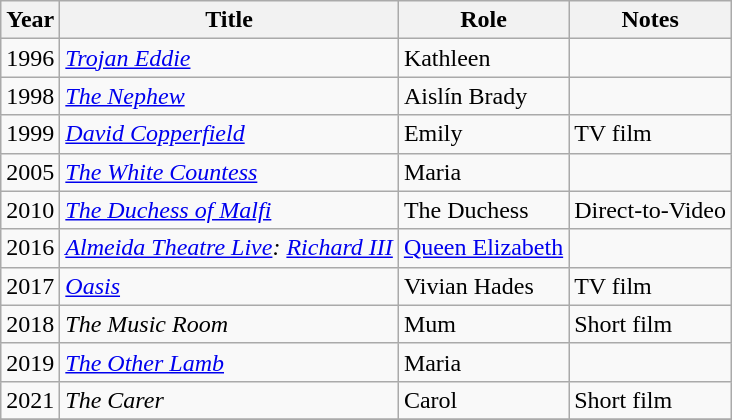<table class="wikitable sortable">
<tr>
<th>Year</th>
<th>Title</th>
<th>Role</th>
<th class="unsortable">Notes</th>
</tr>
<tr>
<td>1996</td>
<td><em><a href='#'>Trojan Eddie</a></em></td>
<td>Kathleen</td>
<td></td>
</tr>
<tr>
<td>1998</td>
<td><em><a href='#'>The Nephew</a></em></td>
<td>Aislín Brady</td>
<td></td>
</tr>
<tr>
<td>1999</td>
<td><em><a href='#'>David Copperfield</a></em></td>
<td>Emily</td>
<td>TV film</td>
</tr>
<tr>
<td>2005</td>
<td><em><a href='#'>The White Countess</a></em></td>
<td>Maria</td>
<td></td>
</tr>
<tr>
<td>2010</td>
<td><em><a href='#'>The Duchess of Malfi</a></em></td>
<td>The Duchess</td>
<td>Direct-to-Video</td>
</tr>
<tr>
<td>2016</td>
<td><em><a href='#'>Almeida Theatre Live</a>: <a href='#'>Richard III</a></em></td>
<td><a href='#'>Queen Elizabeth</a></td>
<td></td>
</tr>
<tr>
<td>2017</td>
<td><em><a href='#'>Oasis</a></em></td>
<td>Vivian Hades</td>
<td>TV film</td>
</tr>
<tr>
<td>2018</td>
<td><em>The Music Room</em></td>
<td>Mum</td>
<td>Short film</td>
</tr>
<tr>
<td>2019</td>
<td><em><a href='#'>The Other Lamb</a></em></td>
<td>Maria</td>
<td></td>
</tr>
<tr>
<td>2021</td>
<td><em>The Carer</em></td>
<td>Carol</td>
<td>Short film</td>
</tr>
<tr>
</tr>
</table>
